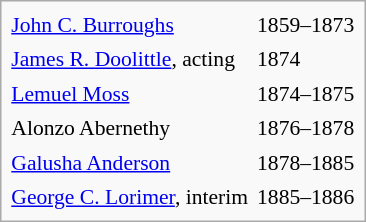<table class="infobox" cellpadding="2" cellspacing="2" style="font-size: 90%;">
<tr>
<td><a href='#'>John C. Burroughs</a></td>
<td>1859–1873</td>
</tr>
<tr>
<td><a href='#'>James R. Doolittle</a>, acting</td>
<td>1874</td>
</tr>
<tr>
<td><a href='#'>Lemuel Moss</a></td>
<td>1874–1875</td>
</tr>
<tr>
<td>Alonzo Abernethy</td>
<td>1876–1878</td>
</tr>
<tr>
<td><a href='#'>Galusha Anderson</a></td>
<td>1878–1885</td>
</tr>
<tr>
<td><a href='#'>George C. Lorimer</a>, interim</td>
<td>1885–1886</td>
</tr>
</table>
